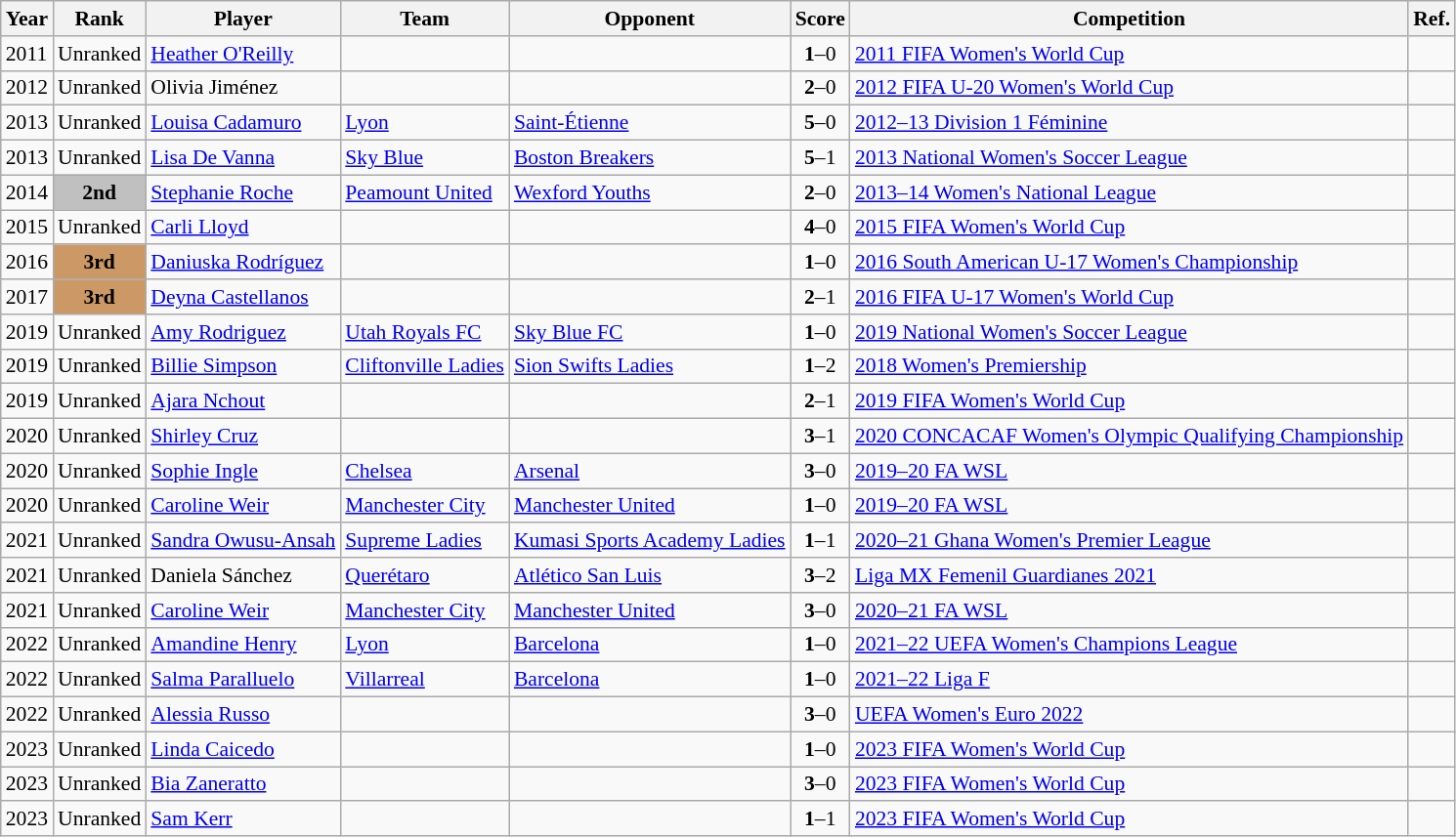<table class="wikitable" style="font-size:90%">
<tr>
<th>Year</th>
<th>Rank</th>
<th>Player</th>
<th>Team</th>
<th>Opponent</th>
<th>Score</th>
<th>Competition</th>
<th>Ref.</th>
</tr>
<tr>
<td>2011</td>
<td>Unranked</td>
<td> <a href='#'>Heather O'Reilly</a></td>
<td></td>
<td></td>
<td align="center"><strong>1</strong>–0</td>
<td><a href='#'>2011 FIFA Women's World Cup</a></td>
<td></td>
</tr>
<tr>
<td>2012</td>
<td>Unranked</td>
<td> Olivia Jiménez</td>
<td></td>
<td></td>
<td align="center"><strong>2</strong>–0</td>
<td><a href='#'>2012 FIFA U-20 Women's World Cup</a></td>
<td></td>
</tr>
<tr>
<td>2013</td>
<td>Unranked</td>
<td> <a href='#'>Louisa Cadamuro</a></td>
<td> <a href='#'>Lyon</a></td>
<td> <a href='#'>Saint-Étienne</a></td>
<td align="center"><strong>5</strong>–0</td>
<td><a href='#'>2012–13 Division 1 Féminine</a></td>
<td></td>
</tr>
<tr>
<td>2013</td>
<td>Unranked</td>
<td> <a href='#'>Lisa De Vanna</a></td>
<td> <a href='#'>Sky Blue</a></td>
<td> <a href='#'>Boston Breakers</a></td>
<td align="center"><strong>5</strong>–1</td>
<td><a href='#'>2013 National Women's Soccer League</a></td>
<td></td>
</tr>
<tr>
<td>2014</td>
<td scope=col style="background-color: silver" align="center"><strong>2nd</strong></td>
<td> <a href='#'>Stephanie Roche</a></td>
<td> <a href='#'>Peamount United</a></td>
<td> <a href='#'>Wexford Youths</a></td>
<td align="center"><strong>2</strong>–0</td>
<td><a href='#'>2013–14 Women's National League</a></td>
<td></td>
</tr>
<tr>
<td>2015</td>
<td>Unranked</td>
<td> <a href='#'>Carli Lloyd</a></td>
<td></td>
<td></td>
<td align="center"><strong>4</strong>–0</td>
<td><a href='#'>2015 FIFA Women's World Cup</a></td>
<td></td>
</tr>
<tr>
<td>2016</td>
<td scope=col style="background-color: #cc9966" align="center"><strong>3rd</strong></td>
<td> <a href='#'>Daniuska Rodríguez</a></td>
<td></td>
<td></td>
<td align="center"><strong>1</strong>–0</td>
<td><a href='#'>2016 South American U-17 Women's Championship</a></td>
<td></td>
</tr>
<tr>
<td>2017</td>
<td scope=col style="background-color: #cc9966" align="center"><strong>3rd</strong></td>
<td> <a href='#'>Deyna Castellanos</a></td>
<td></td>
<td></td>
<td align="center"><strong>2</strong>–1</td>
<td><a href='#'>2016 FIFA U-17 Women's World Cup</a></td>
<td></td>
</tr>
<tr>
<td>2019</td>
<td>Unranked</td>
<td> <a href='#'>Amy Rodriguez</a></td>
<td> <a href='#'>Utah Royals FC</a></td>
<td> <a href='#'>Sky Blue FC</a></td>
<td align="center"><strong>1</strong>–0</td>
<td><a href='#'>2019 National Women's Soccer League</a></td>
<td></td>
</tr>
<tr>
<td>2019</td>
<td>Unranked</td>
<td> <a href='#'>Billie Simpson</a></td>
<td> <a href='#'>Cliftonville Ladies</a></td>
<td> <a href='#'>Sion Swifts Ladies</a></td>
<td align="center"><strong>1</strong>–2</td>
<td><a href='#'>2018 Women's Premiership</a></td>
<td></td>
</tr>
<tr>
<td>2019</td>
<td>Unranked</td>
<td> <a href='#'>Ajara Nchout</a></td>
<td></td>
<td></td>
<td align="center"><strong>2</strong>–1</td>
<td><a href='#'>2019 FIFA Women's World Cup</a></td>
<td></td>
</tr>
<tr>
<td>2020</td>
<td>Unranked</td>
<td> <a href='#'>Shirley Cruz</a></td>
<td></td>
<td></td>
<td align="center"><strong>3</strong>–1</td>
<td><a href='#'>2020 CONCACAF Women's Olympic Qualifying Championship</a></td>
<td></td>
</tr>
<tr>
<td>2020</td>
<td>Unranked</td>
<td> <a href='#'>Sophie Ingle</a></td>
<td> <a href='#'>Chelsea</a></td>
<td> <a href='#'>Arsenal</a></td>
<td align="center"><strong>3</strong>–0</td>
<td><a href='#'>2019–20 FA WSL</a></td>
<td></td>
</tr>
<tr>
<td>2020</td>
<td>Unranked</td>
<td> <a href='#'>Caroline Weir</a></td>
<td> <a href='#'>Manchester City</a></td>
<td> <a href='#'>Manchester United</a></td>
<td align="center"><strong>1</strong>–0</td>
<td><a href='#'>2019–20 FA WSL</a></td>
<td></td>
</tr>
<tr>
<td>2021</td>
<td>Unranked</td>
<td> <a href='#'>Sandra Owusu-Ansah</a></td>
<td> <a href='#'>Supreme Ladies</a></td>
<td> <a href='#'>Kumasi Sports Academy Ladies</a></td>
<td align="center"><strong>1</strong>–1</td>
<td><a href='#'>2020–21 Ghana Women's Premier League</a></td>
<td></td>
</tr>
<tr>
<td>2021</td>
<td>Unranked</td>
<td> Daniela Sánchez</td>
<td> <a href='#'>Querétaro</a></td>
<td> <a href='#'>Atlético San Luis</a></td>
<td align="center"><strong>3</strong>–2</td>
<td><a href='#'>Liga MX Femenil Guardianes 2021</a></td>
<td></td>
</tr>
<tr>
<td>2021</td>
<td>Unranked</td>
<td> <a href='#'>Caroline Weir</a></td>
<td> <a href='#'>Manchester City</a></td>
<td> <a href='#'>Manchester United</a></td>
<td align="center"><strong>3</strong>–0</td>
<td><a href='#'>2020–21 FA WSL</a></td>
<td></td>
</tr>
<tr>
<td>2022</td>
<td>Unranked</td>
<td> <a href='#'>Amandine Henry</a></td>
<td> <a href='#'>Lyon</a></td>
<td> <a href='#'>Barcelona</a></td>
<td align="center"><strong>1</strong>–0</td>
<td><a href='#'>2021–22 UEFA Women's Champions League</a></td>
<td></td>
</tr>
<tr>
<td>2022</td>
<td>Unranked</td>
<td> <a href='#'>Salma Paralluelo</a></td>
<td> <a href='#'>Villarreal</a></td>
<td> <a href='#'>Barcelona</a></td>
<td align="center"><strong>1</strong>–0</td>
<td><a href='#'>2021–22 Liga F</a></td>
<td></td>
</tr>
<tr>
<td>2022</td>
<td>Unranked</td>
<td> <a href='#'>Alessia Russo</a></td>
<td></td>
<td></td>
<td align="center"><strong>3</strong>–0</td>
<td><a href='#'>UEFA Women's Euro 2022</a></td>
<td></td>
</tr>
<tr>
<td>2023</td>
<td>Unranked</td>
<td> <a href='#'>Linda Caicedo</a></td>
<td></td>
<td></td>
<td align="center"><strong>1</strong>–0</td>
<td><a href='#'>2023 FIFA Women's World Cup</a></td>
<td></td>
</tr>
<tr>
<td>2023</td>
<td>Unranked</td>
<td> <a href='#'>Bia Zaneratto</a></td>
<td></td>
<td></td>
<td align="center"><strong>3</strong>–0</td>
<td><a href='#'>2023 FIFA Women's World Cup</a></td>
<td></td>
</tr>
<tr>
<td>2023</td>
<td>Unranked</td>
<td> <a href='#'>Sam Kerr</a></td>
<td></td>
<td></td>
<td align="center"><strong>1</strong>–1</td>
<td><a href='#'>2023 FIFA Women's World Cup</a></td>
<td></td>
</tr>
</table>
